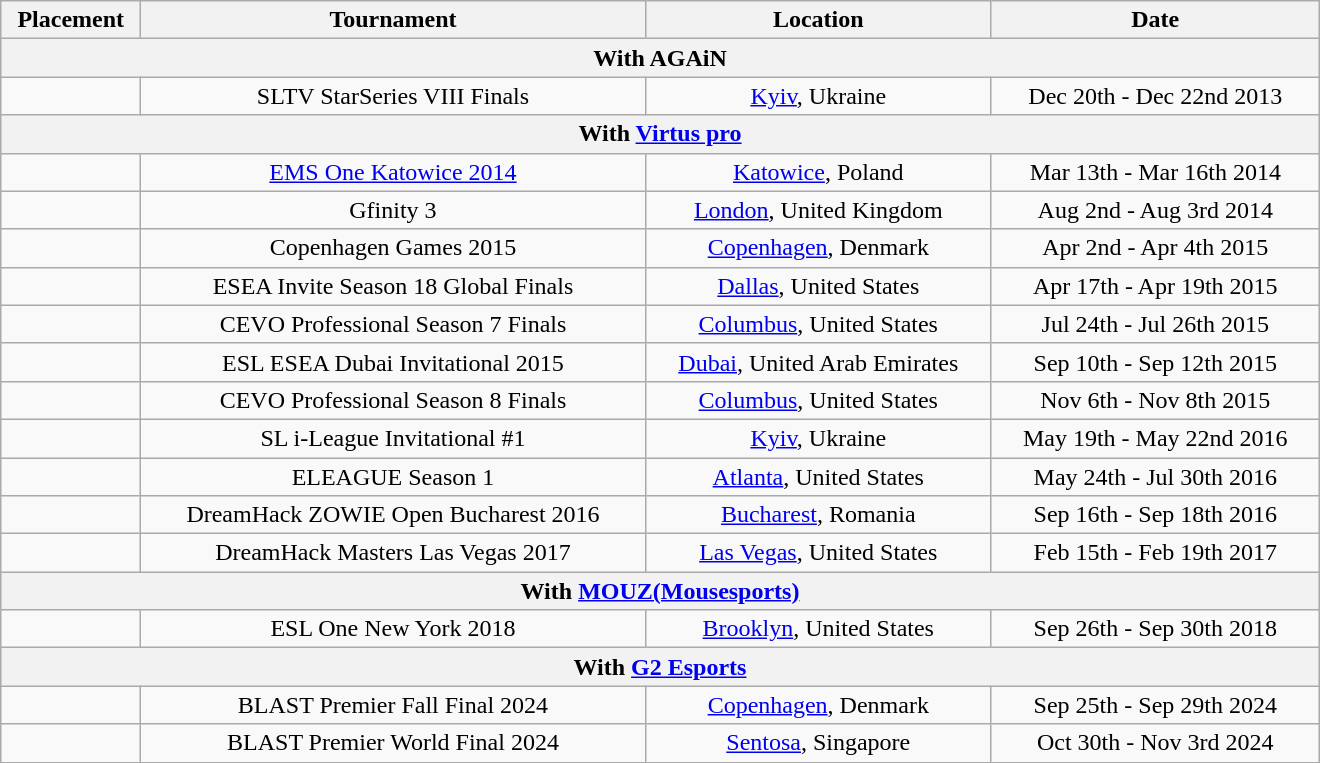<table class="wikitable" width="880"style="text-align:center">
<tr>
<th>Placement</th>
<th>Tournament</th>
<th>Location</th>
<th>Date</th>
</tr>
<tr>
<th colspan="4">With <strong>AGAiN</strong></th>
</tr>
<tr>
<td></td>
<td>SLTV StarSeries VIII Finals</td>
<td><a href='#'>Kyiv</a>, Ukraine</td>
<td>Dec 20th - Dec 22nd 2013</td>
</tr>
<tr>
<th colspan="4">With <a href='#'>Virtus pro</a></th>
</tr>
<tr>
<td></td>
<td><a href='#'>EMS One Katowice 2014</a></td>
<td><a href='#'>Katowice</a>, Poland</td>
<td>Mar 13th - Mar 16th 2014</td>
</tr>
<tr>
<td></td>
<td>Gfinity 3</td>
<td><a href='#'>London</a>, United Kingdom</td>
<td>Aug 2nd - Aug 3rd 2014</td>
</tr>
<tr>
<td></td>
<td>Copenhagen Games 2015</td>
<td><a href='#'>Copenhagen</a>, Denmark</td>
<td>Apr 2nd - Apr 4th 2015</td>
</tr>
<tr>
<td></td>
<td>ESEA Invite Season 18 Global Finals</td>
<td><a href='#'>Dallas</a>, United States</td>
<td>Apr 17th - Apr 19th 2015</td>
</tr>
<tr>
<td></td>
<td>CEVO Professional Season 7 Finals</td>
<td><a href='#'>Columbus</a>, United States</td>
<td>Jul 24th - Jul 26th 2015</td>
</tr>
<tr>
<td></td>
<td>ESL ESEA Dubai Invitational 2015</td>
<td><a href='#'>Dubai</a>, United Arab Emirates</td>
<td>Sep 10th - Sep 12th 2015</td>
</tr>
<tr>
<td></td>
<td>CEVO Professional Season 8 Finals</td>
<td><a href='#'>Columbus</a>, United States</td>
<td>Nov 6th - Nov 8th 2015</td>
</tr>
<tr>
<td></td>
<td>SL i-League Invitational #1</td>
<td><a href='#'>Kyiv</a>, Ukraine</td>
<td>May 19th - May 22nd 2016</td>
</tr>
<tr>
<td></td>
<td>ELEAGUE Season 1</td>
<td><a href='#'>Atlanta</a>, United States</td>
<td>May 24th - Jul 30th 2016</td>
</tr>
<tr>
<td></td>
<td>DreamHack ZOWIE Open Bucharest 2016</td>
<td><a href='#'>Bucharest</a>, Romania</td>
<td>Sep 16th - Sep 18th 2016</td>
</tr>
<tr>
<td></td>
<td>DreamHack Masters Las Vegas 2017</td>
<td><a href='#'>Las Vegas</a>, United States</td>
<td>Feb 15th - Feb 19th 2017</td>
</tr>
<tr>
<th colspan="4">With <a href='#'>MOUZ(Mousesports)</a></th>
</tr>
<tr>
<td></td>
<td>ESL One New York 2018</td>
<td><a href='#'>Brooklyn</a>, United States</td>
<td>Sep 26th - Sep 30th 2018</td>
</tr>
<tr>
<th colspan="4">With <a href='#'>G2 Esports</a></th>
</tr>
<tr>
<td></td>
<td>BLAST Premier Fall Final 2024</td>
<td><a href='#'>Copenhagen</a>, Denmark</td>
<td>Sep 25th - Sep 29th 2024</td>
</tr>
<tr>
<td></td>
<td>BLAST Premier World Final 2024</td>
<td><a href='#'>Sentosa</a>, Singapore</td>
<td>Oct 30th - Nov 3rd 2024</td>
</tr>
</table>
